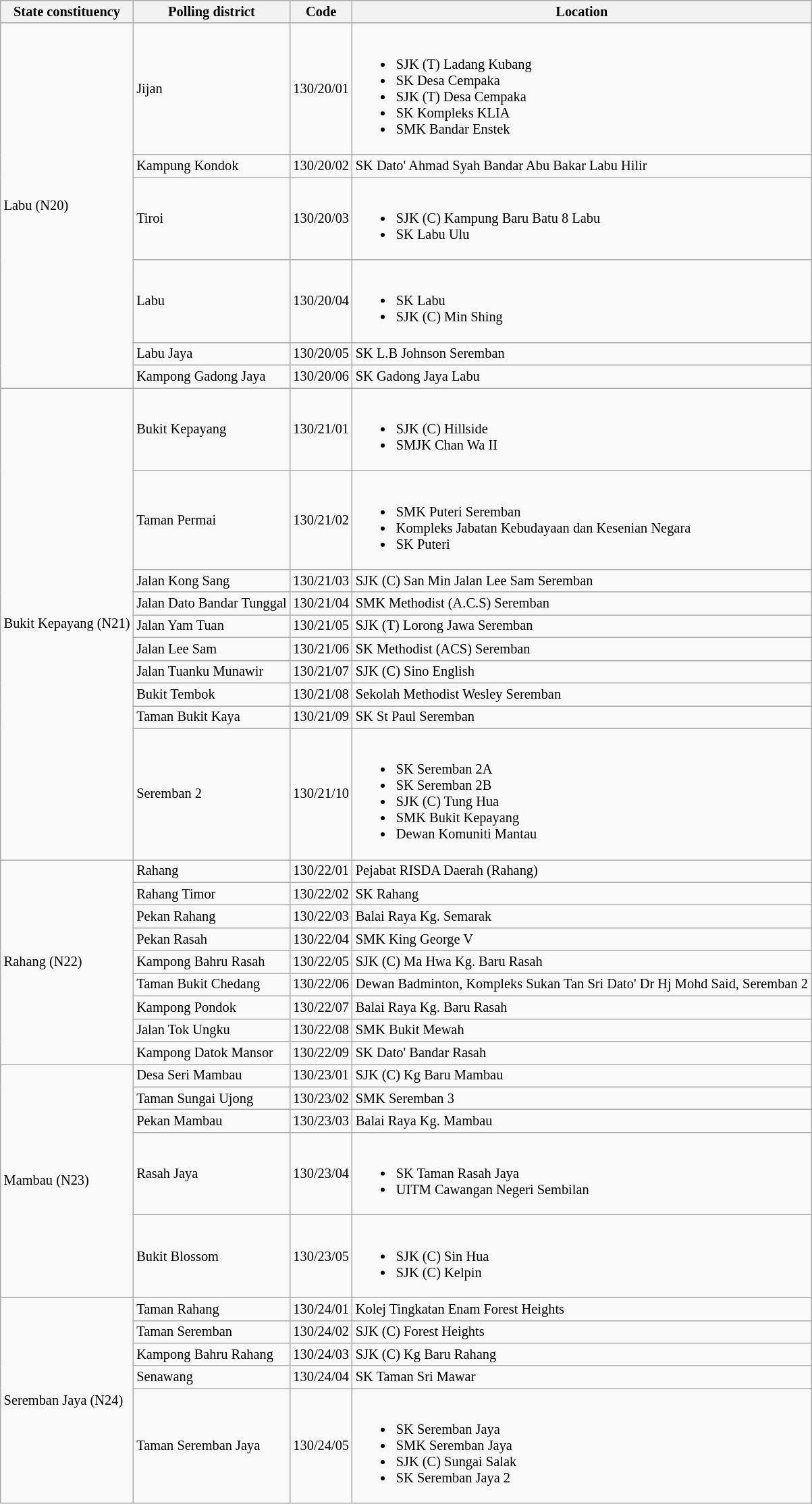<table class="wikitable sortable mw-collapsible" style="white-space:nowrap;font-size:85%">
<tr>
<th>State constituency</th>
<th>Polling district</th>
<th>Code</th>
<th>Location</th>
</tr>
<tr>
<td rowspan="6">Labu (N20)</td>
<td>Jijan</td>
<td>130/20/01</td>
<td><br><ul><li>SJK (T) Ladang Kubang</li><li>SK Desa Cempaka</li><li>SJK (T) Desa Cempaka</li><li>SK Kompleks KLIA</li><li>SMK Bandar Enstek</li></ul></td>
</tr>
<tr>
<td>Kampung Kondok</td>
<td>130/20/02</td>
<td>SK Dato' Ahmad Syah Bandar Abu Bakar Labu Hilir</td>
</tr>
<tr>
<td>Tiroi</td>
<td>130/20/03</td>
<td><br><ul><li>SJK (C) Kampung Baru Batu 8 Labu</li><li>SK Labu Ulu</li></ul></td>
</tr>
<tr>
<td>Labu</td>
<td>130/20/04</td>
<td><br><ul><li>SK Labu</li><li>SJK (C) Min Shing</li></ul></td>
</tr>
<tr>
<td>Labu Jaya</td>
<td>130/20/05</td>
<td>SK L.B Johnson Seremban</td>
</tr>
<tr>
<td>Kampong Gadong Jaya</td>
<td>130/20/06</td>
<td>SK Gadong Jaya Labu</td>
</tr>
<tr>
<td rowspan="10">Bukit Kepayang (N21)</td>
<td>Bukit Kepayang</td>
<td>130/21/01</td>
<td><br><ul><li>SJK (C) Hillside</li><li>SMJK Chan Wa II</li></ul></td>
</tr>
<tr>
<td>Taman Permai</td>
<td>130/21/02</td>
<td><br><ul><li>SMK Puteri Seremban</li><li>Kompleks Jabatan Kebudayaan dan Kesenian Negara</li><li>SK Puteri</li></ul></td>
</tr>
<tr>
<td>Jalan Kong Sang</td>
<td>130/21/03</td>
<td>SJK (C) San Min Jalan Lee Sam Seremban</td>
</tr>
<tr>
<td>Jalan Dato Bandar Tunggal</td>
<td>130/21/04</td>
<td>SMK Methodist (A.C.S) Seremban</td>
</tr>
<tr>
<td>Jalan Yam Tuan</td>
<td>130/21/05</td>
<td>SJK (T) Lorong Jawa Seremban</td>
</tr>
<tr>
<td>Jalan Lee Sam</td>
<td>130/21/06</td>
<td>SK Methodist (ACS) Seremban</td>
</tr>
<tr>
<td>Jalan Tuanku Munawir</td>
<td>130/21/07</td>
<td>SJK (C) Sino English</td>
</tr>
<tr>
<td>Bukit Tembok</td>
<td>130/21/08</td>
<td>Sekolah Methodist Wesley Seremban</td>
</tr>
<tr>
<td>Taman Bukit Kaya</td>
<td>130/21/09</td>
<td>SK St Paul Seremban</td>
</tr>
<tr>
<td>Seremban 2</td>
<td>130/21/10</td>
<td><br><ul><li>SK Seremban 2A</li><li>SK Seremban 2B</li><li>SJK (C) Tung Hua</li><li>SMK Bukit Kepayang</li><li>Dewan Komuniti Mantau</li></ul></td>
</tr>
<tr>
<td rowspan="9">Rahang (N22)</td>
<td>Rahang</td>
<td>130/22/01</td>
<td>Pejabat RISDA Daerah (Rahang)</td>
</tr>
<tr>
<td>Rahang Timor</td>
<td>130/22/02</td>
<td>SK Rahang</td>
</tr>
<tr>
<td>Pekan Rahang</td>
<td>130/22/03</td>
<td>Balai Raya Kg. Semarak</td>
</tr>
<tr>
<td>Pekan Rasah</td>
<td>130/22/04</td>
<td>SMK King George V</td>
</tr>
<tr>
<td>Kampong Bahru Rasah</td>
<td>130/22/05</td>
<td>SJK (C) Ma Hwa Kg. Baru Rasah</td>
</tr>
<tr>
<td>Taman Bukit Chedang</td>
<td>130/22/06</td>
<td>Dewan Badminton, Kompleks Sukan Tan Sri Dato' Dr Hj Mohd Said, Seremban 2</td>
</tr>
<tr>
<td>Kampong Pondok</td>
<td>130/22/07</td>
<td>Balai Raya Kg. Baru Rasah</td>
</tr>
<tr>
<td>Jalan Tok Ungku</td>
<td>130/22/08</td>
<td>SMK Bukit Mewah</td>
</tr>
<tr>
<td>Kampong Datok Mansor</td>
<td>130/22/09</td>
<td>SK Dato' Bandar Rasah</td>
</tr>
<tr>
<td rowspan="5">Mambau (N23)</td>
<td>Desa Seri Mambau</td>
<td>130/23/01</td>
<td>SJK (C) Kg Baru Mambau</td>
</tr>
<tr>
<td>Taman Sungai Ujong</td>
<td>130/23/02</td>
<td>SMK Seremban 3</td>
</tr>
<tr>
<td>Pekan Mambau</td>
<td>130/23/03</td>
<td>Balai Raya Kg. Mambau</td>
</tr>
<tr>
<td>Rasah Jaya</td>
<td>130/23/04</td>
<td><br><ul><li>SK Taman Rasah Jaya</li><li>UITM Cawangan Negeri Sembilan</li></ul></td>
</tr>
<tr>
<td>Bukit Blossom</td>
<td>130/23/05</td>
<td><br><ul><li>SJK (C) Sin Hua</li><li>SJK (C) Kelpin</li></ul></td>
</tr>
<tr>
<td rowspan="5">Seremban Jaya (N24)</td>
<td>Taman Rahang</td>
<td>130/24/01</td>
<td>Kolej Tingkatan Enam Forest Heights</td>
</tr>
<tr>
<td>Taman Seremban</td>
<td>130/24/02</td>
<td>SJK (C) Forest Heights</td>
</tr>
<tr>
<td>Kampong Bahru Rahang</td>
<td>130/24/03</td>
<td>SJK (C) Kg Baru Rahang</td>
</tr>
<tr>
<td>Senawang</td>
<td>130/24/04</td>
<td>SK Taman Sri Mawar</td>
</tr>
<tr>
<td>Taman Seremban Jaya</td>
<td>130/24/05</td>
<td><br><ul><li>SK Seremban Jaya</li><li>SMK Seremban Jaya</li><li>SJK (C) Sungai Salak</li><li>SK Seremban Jaya 2</li></ul></td>
</tr>
</table>
